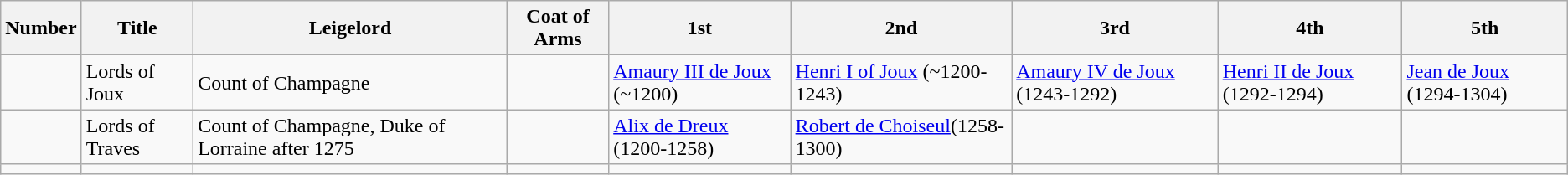<table class="wikitable">
<tr>
<th>Number</th>
<th>Title</th>
<th>Leigelord</th>
<th>Coat of Arms</th>
<th>1st</th>
<th>2nd</th>
<th>3rd</th>
<th>4th</th>
<th>5th</th>
</tr>
<tr>
<td></td>
<td>Lords of Joux</td>
<td>Count of Champagne</td>
<td></td>
<td><a href='#'>Amaury III de Joux</a> (~1200)</td>
<td><a href='#'>Henri I of Joux</a> (~1200-1243)</td>
<td><a href='#'>Amaury IV de Joux</a> (1243-1292)</td>
<td><a href='#'>Henri II de Joux</a> (1292-1294)</td>
<td><a href='#'>Jean de Joux</a> (1294-1304)</td>
</tr>
<tr>
<td></td>
<td>Lords of Traves</td>
<td>Count of Champagne, Duke of Lorraine after 1275</td>
<td></td>
<td><a href='#'>Alix de Dreux</a> (1200-1258)</td>
<td><a href='#'>Robert de Choiseul</a>(1258-1300)</td>
<td></td>
<td></td>
<td></td>
</tr>
<tr>
<td></td>
<td></td>
<td></td>
<td></td>
<td></td>
<td></td>
<td></td>
<td></td>
<td></td>
</tr>
</table>
